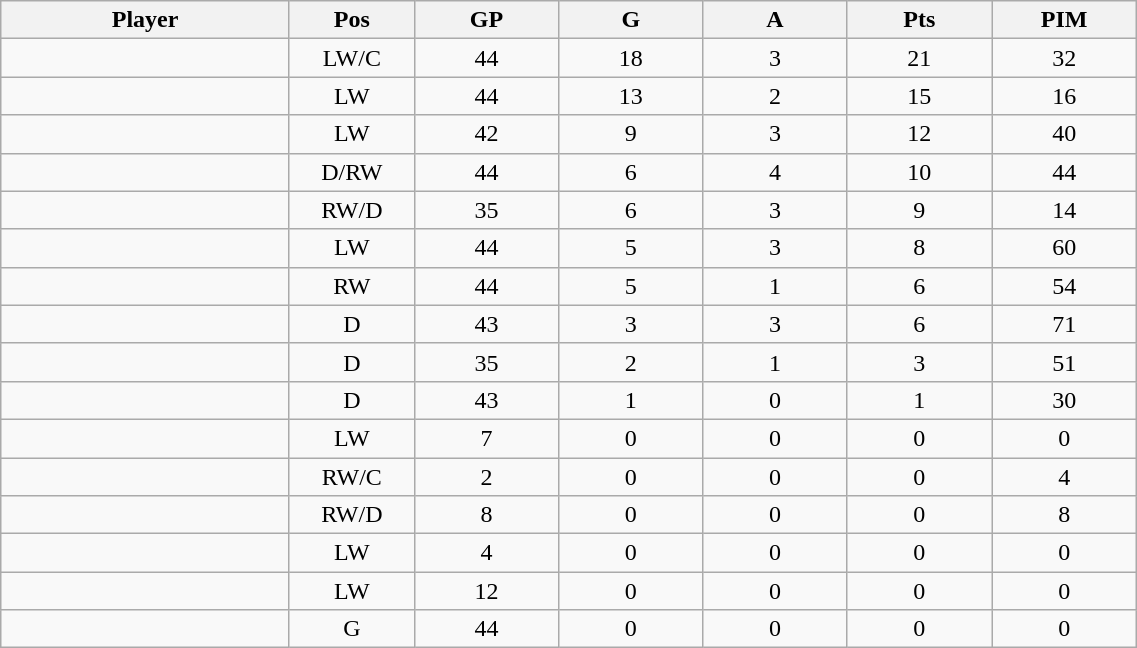<table class="wikitable sortable" width="60%">
<tr ALIGN="center">
<th bgcolor="#DDDDFF" width="10%">Player</th>
<th bgcolor="#DDDDFF" width="3%" title="Position">Pos</th>
<th bgcolor="#DDDDFF" width="5%" title="Games played">GP</th>
<th bgcolor="#DDDDFF" width="5%" title="Goals">G</th>
<th bgcolor="#DDDDFF" width="5%" title="Assists">A</th>
<th bgcolor="#DDDDFF" width="5%" title="Points">Pts</th>
<th bgcolor="#DDDDFF" width="5%" title="Penalties in Minutes">PIM</th>
</tr>
<tr align="center">
<td align="right"></td>
<td>LW/C</td>
<td>44</td>
<td>18</td>
<td>3</td>
<td>21</td>
<td>32</td>
</tr>
<tr align="center">
<td align="right"></td>
<td>LW</td>
<td>44</td>
<td>13</td>
<td>2</td>
<td>15</td>
<td>16</td>
</tr>
<tr align="center">
<td align="right"></td>
<td>LW</td>
<td>42</td>
<td>9</td>
<td>3</td>
<td>12</td>
<td>40</td>
</tr>
<tr align="center">
<td align="right"></td>
<td>D/RW</td>
<td>44</td>
<td>6</td>
<td>4</td>
<td>10</td>
<td>44</td>
</tr>
<tr align="center">
<td align="right"></td>
<td>RW/D</td>
<td>35</td>
<td>6</td>
<td>3</td>
<td>9</td>
<td>14</td>
</tr>
<tr align="center">
<td align="right"></td>
<td>LW</td>
<td>44</td>
<td>5</td>
<td>3</td>
<td>8</td>
<td>60</td>
</tr>
<tr align="center">
<td align="right"></td>
<td>RW</td>
<td>44</td>
<td>5</td>
<td>1</td>
<td>6</td>
<td>54</td>
</tr>
<tr align="center">
<td align="right"></td>
<td>D</td>
<td>43</td>
<td>3</td>
<td>3</td>
<td>6</td>
<td>71</td>
</tr>
<tr align="center">
<td align="right"></td>
<td>D</td>
<td>35</td>
<td>2</td>
<td>1</td>
<td>3</td>
<td>51</td>
</tr>
<tr align="center">
<td align="right"></td>
<td>D</td>
<td>43</td>
<td>1</td>
<td>0</td>
<td>1</td>
<td>30</td>
</tr>
<tr align="center">
<td align="right"></td>
<td>LW</td>
<td>7</td>
<td>0</td>
<td>0</td>
<td>0</td>
<td>0</td>
</tr>
<tr align="center">
<td align="right"></td>
<td>RW/C</td>
<td>2</td>
<td>0</td>
<td>0</td>
<td>0</td>
<td>4</td>
</tr>
<tr align="center">
<td align="right"></td>
<td>RW/D</td>
<td>8</td>
<td>0</td>
<td>0</td>
<td>0</td>
<td>8</td>
</tr>
<tr align="center">
<td align="right"></td>
<td>LW</td>
<td>4</td>
<td>0</td>
<td>0</td>
<td>0</td>
<td>0</td>
</tr>
<tr align="center">
<td align="right"></td>
<td>LW</td>
<td>12</td>
<td>0</td>
<td>0</td>
<td>0</td>
<td>0</td>
</tr>
<tr align="center">
<td align="right"></td>
<td>G</td>
<td>44</td>
<td>0</td>
<td>0</td>
<td>0</td>
<td>0</td>
</tr>
</table>
